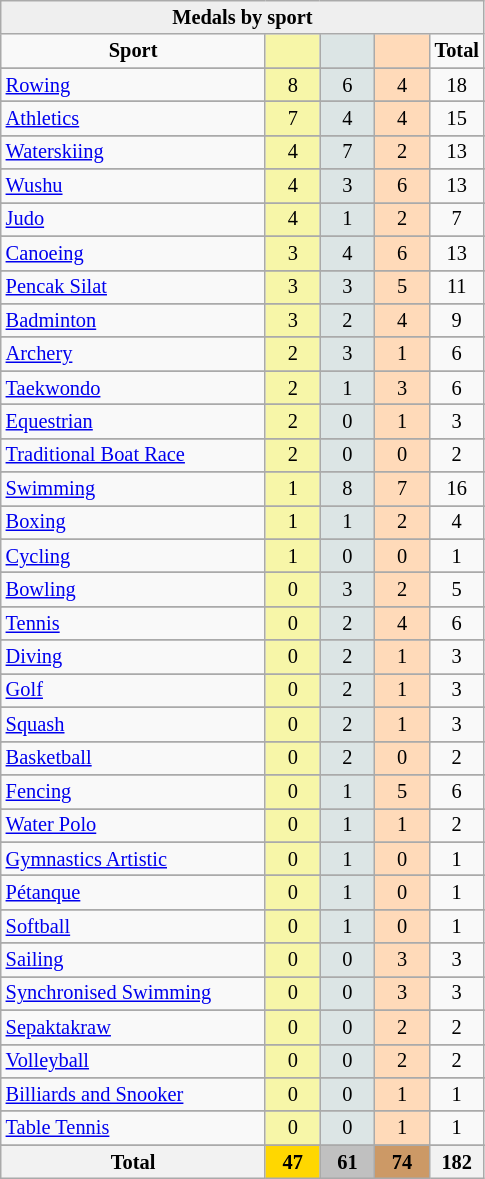<table class="wikitable" style="font-size:85%; text-align:center;">
<tr style="background:#efefef;">
<td colspan=5><strong>Medals by sport</strong></td>
</tr>
<tr>
<td width=170><strong>Sport</strong></td>
<td width=30 style="background:#f7f6a8;"></td>
<td width=30 style="background:#dce5e5;"></td>
<td width=30 style="background:#ffdab9;"></td>
<td width=30><strong>Total</strong></td>
</tr>
<tr>
</tr>
<tr>
<td align=left> <a href='#'>Rowing</a></td>
<td style="background:#F7F6A8;">8</td>
<td style="background:#DCE5E5;">6</td>
<td style="background:#FFDAB9;">4</td>
<td>18</td>
</tr>
<tr>
</tr>
<tr>
<td align=left> <a href='#'>Athletics</a></td>
<td style="background:#F7F6A8;">7</td>
<td style="background:#DCE5E5;">4</td>
<td style="background:#FFDAB9;">4</td>
<td>15</td>
</tr>
<tr>
</tr>
<tr>
<td align=left> <a href='#'>Waterskiing</a></td>
<td style="background:#F7F6A8;">4</td>
<td style="background:#DCE5E5;">7</td>
<td style="background:#FFDAB9;">2</td>
<td>13</td>
</tr>
<tr>
</tr>
<tr>
<td align=left> <a href='#'>Wushu</a></td>
<td style="background:#F7F6A8;">4</td>
<td style="background:#DCE5E5;">3</td>
<td style="background:#FFDAB9;">6</td>
<td>13</td>
</tr>
<tr>
</tr>
<tr>
<td align=left> <a href='#'>Judo</a></td>
<td style="background:#F7F6A8;">4</td>
<td style="background:#DCE5E5;">1</td>
<td style="background:#FFDAB9;">2</td>
<td>7</td>
</tr>
<tr>
</tr>
<tr>
<td align=left> <a href='#'>Canoeing</a></td>
<td style="background:#F7F6A8;">3</td>
<td style="background:#DCE5E5;">4</td>
<td style="background:#FFDAB9;">6</td>
<td>13</td>
</tr>
<tr>
</tr>
<tr>
<td align=left> <a href='#'>Pencak Silat</a></td>
<td style="background:#F7F6A8;">3</td>
<td style="background:#DCE5E5;">3</td>
<td style="background:#FFDAB9;">5</td>
<td>11</td>
</tr>
<tr>
</tr>
<tr>
<td align=left> <a href='#'>Badminton</a></td>
<td style="background:#F7F6A8;">3</td>
<td style="background:#DCE5E5;">2</td>
<td style="background:#FFDAB9;">4</td>
<td>9</td>
</tr>
<tr>
</tr>
<tr>
<td align=left> <a href='#'>Archery</a></td>
<td style="background:#F7F6A8;">2</td>
<td style="background:#DCE5E5;">3</td>
<td style="background:#FFDAB9;">1</td>
<td>6</td>
</tr>
<tr>
</tr>
<tr>
<td align=left> <a href='#'>Taekwondo</a></td>
<td style="background:#F7F6A8;">2</td>
<td style="background:#DCE5E5;">1</td>
<td style="background:#FFDAB9;">3</td>
<td>6</td>
</tr>
<tr>
</tr>
<tr>
<td align=left> <a href='#'>Equestrian</a></td>
<td style="background:#F7F6A8;">2</td>
<td style="background:#DCE5E5;">0</td>
<td style="background:#FFDAB9;">1</td>
<td>3</td>
</tr>
<tr>
</tr>
<tr>
<td align=left> <a href='#'>Traditional Boat Race</a></td>
<td style="background:#F7F6A8;">2</td>
<td style="background:#DCE5E5;">0</td>
<td style="background:#FFDAB9;">0</td>
<td>2</td>
</tr>
<tr>
</tr>
<tr>
<td align=left> <a href='#'>Swimming</a></td>
<td style="background:#F7F6A8;">1</td>
<td style="background:#DCE5E5;">8</td>
<td style="background:#FFDAB9;">7</td>
<td>16</td>
</tr>
<tr>
</tr>
<tr>
<td align=left> <a href='#'>Boxing</a></td>
<td style="background:#F7F6A8;">1</td>
<td style="background:#DCE5E5;">1</td>
<td style="background:#FFDAB9;">2</td>
<td>4</td>
</tr>
<tr>
</tr>
<tr>
<td align=left> <a href='#'>Cycling</a></td>
<td style="background:#F7F6A8;">1</td>
<td style="background:#DCE5E5;">0</td>
<td style="background:#FFDAB9;">0</td>
<td>1</td>
</tr>
<tr>
</tr>
<tr>
<td align=left> <a href='#'>Bowling</a></td>
<td style="background:#F7F6A8;">0</td>
<td style="background:#DCE5E5;">3</td>
<td style="background:#FFDAB9;">2</td>
<td>5</td>
</tr>
<tr>
</tr>
<tr>
<td align=left> <a href='#'>Tennis</a></td>
<td style="background:#F7F6A8;">0</td>
<td style="background:#DCE5E5;">2</td>
<td style="background:#FFDAB9;">4</td>
<td>6</td>
</tr>
<tr>
</tr>
<tr>
<td align=left> <a href='#'>Diving</a></td>
<td style="background:#F7F6A8;">0</td>
<td style="background:#DCE5E5;">2</td>
<td style="background:#FFDAB9;">1</td>
<td>3</td>
</tr>
<tr>
</tr>
<tr>
<td align=left> <a href='#'>Golf</a></td>
<td style="background:#F7F6A8;">0</td>
<td style="background:#DCE5E5;">2</td>
<td style="background:#FFDAB9;">1</td>
<td>3</td>
</tr>
<tr>
</tr>
<tr>
<td align=left> <a href='#'>Squash</a></td>
<td style="background:#F7F6A8;">0</td>
<td style="background:#DCE5E5;">2</td>
<td style="background:#FFDAB9;">1</td>
<td>3</td>
</tr>
<tr>
</tr>
<tr>
<td align=left> <a href='#'>Basketball</a></td>
<td style="background:#F7F6A8;">0</td>
<td style="background:#DCE5E5;">2</td>
<td style="background:#FFDAB9;">0</td>
<td>2</td>
</tr>
<tr>
</tr>
<tr>
<td align=left> <a href='#'>Fencing</a></td>
<td style="background:#F7F6A8;">0</td>
<td style="background:#DCE5E5;">1</td>
<td style="background:#FFDAB9;">5</td>
<td>6</td>
</tr>
<tr>
</tr>
<tr>
<td align=left> <a href='#'>Water Polo</a></td>
<td style="background:#F7F6A8;">0</td>
<td style="background:#DCE5E5;">1</td>
<td style="background:#FFDAB9;">1</td>
<td>2</td>
</tr>
<tr>
</tr>
<tr>
<td align=left> <a href='#'>Gymnastics Artistic</a></td>
<td style="background:#F7F6A8;">0</td>
<td style="background:#DCE5E5;">1</td>
<td style="background:#FFDAB9;">0</td>
<td>1</td>
</tr>
<tr>
</tr>
<tr>
<td align=left> <a href='#'>Pétanque</a></td>
<td style="background:#F7F6A8;">0</td>
<td style="background:#DCE5E5;">1</td>
<td style="background:#FFDAB9;">0</td>
<td>1</td>
</tr>
<tr>
</tr>
<tr>
<td align=left> <a href='#'>Softball</a></td>
<td style="background:#F7F6A8;">0</td>
<td style="background:#DCE5E5;">1</td>
<td style="background:#FFDAB9;">0</td>
<td>1</td>
</tr>
<tr>
</tr>
<tr>
<td align=left> <a href='#'>Sailing</a></td>
<td style="background:#F7F6A8;">0</td>
<td style="background:#DCE5E5;">0</td>
<td style="background:#FFDAB9;">3</td>
<td>3</td>
</tr>
<tr>
</tr>
<tr>
<td align=left> <a href='#'>Synchronised Swimming</a></td>
<td style="background:#F7F6A8;">0</td>
<td style="background:#DCE5E5;">0</td>
<td style="background:#FFDAB9;">3</td>
<td>3</td>
</tr>
<tr>
</tr>
<tr>
<td align=left> <a href='#'>Sepaktakraw</a></td>
<td style="background:#F7F6A8;">0</td>
<td style="background:#DCE5E5;">0</td>
<td style="background:#FFDAB9;">2</td>
<td>2</td>
</tr>
<tr>
</tr>
<tr>
<td align=left> <a href='#'>Volleyball</a></td>
<td style="background:#F7F6A8;">0</td>
<td style="background:#DCE5E5;">0</td>
<td style="background:#FFDAB9;">2</td>
<td>2</td>
</tr>
<tr>
</tr>
<tr>
<td align=left> <a href='#'>Billiards and Snooker</a></td>
<td style="background:#F7F6A8;">0</td>
<td style="background:#DCE5E5;">0</td>
<td style="background:#FFDAB9;">1</td>
<td>1</td>
</tr>
<tr>
</tr>
<tr>
<td align=left> <a href='#'>Table Tennis</a></td>
<td style="background:#F7F6A8;">0</td>
<td style="background:#DCE5E5;">0</td>
<td style="background:#FFDAB9;">1</td>
<td>1</td>
</tr>
<tr>
</tr>
<tr>
<th>Total</th>
<th style="background:gold;">47</th>
<th style="background:silver;">61</th>
<th style="background:#c96;">74</th>
<th>182</th>
</tr>
</table>
